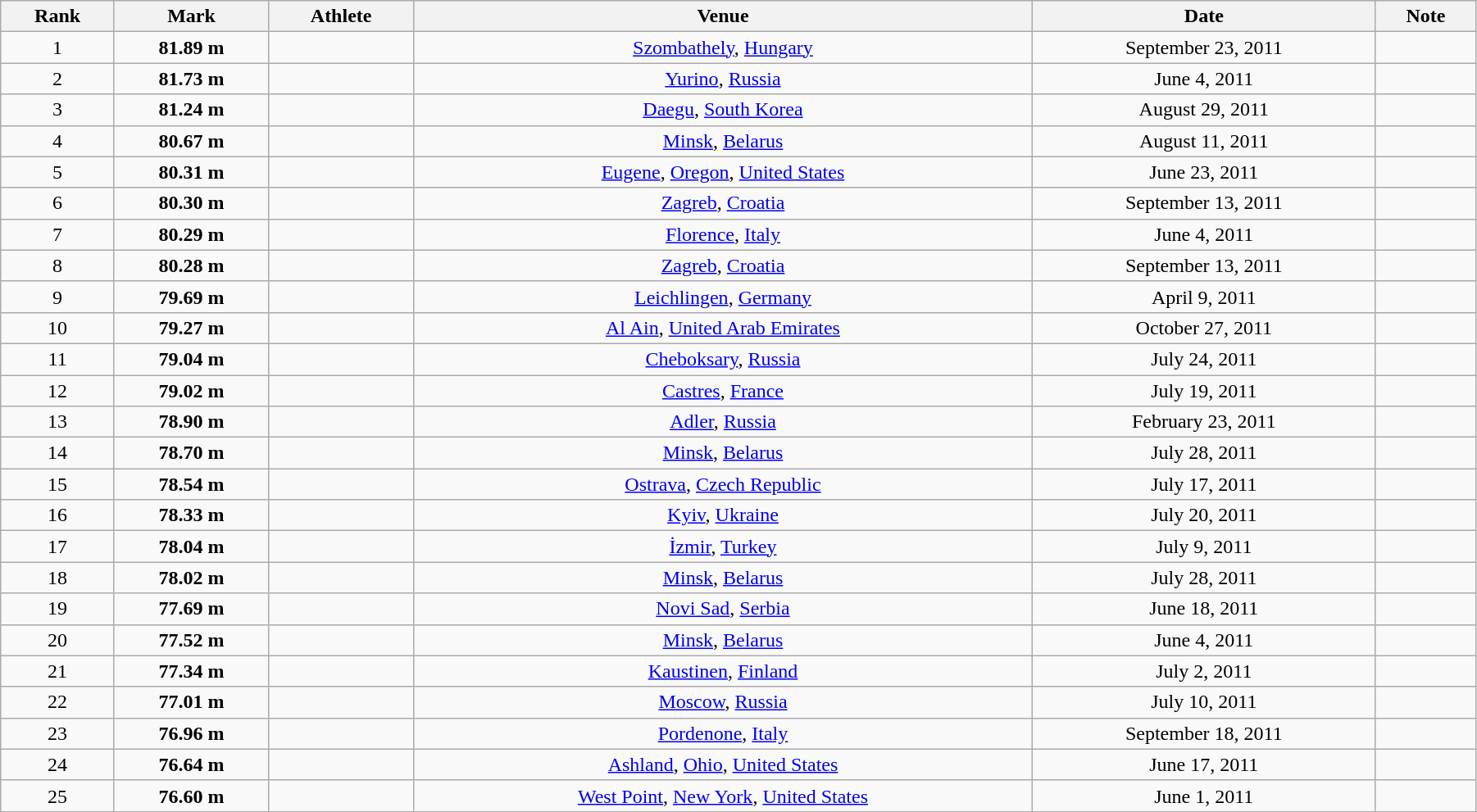<table class="wikitable" style=" text-align:center;" width="95%">
<tr>
<th>Rank</th>
<th>Mark</th>
<th>Athlete</th>
<th>Venue</th>
<th>Date</th>
<th>Note</th>
</tr>
<tr>
<td>1</td>
<td><strong>81.89 m</strong></td>
<td align="left"></td>
<td><a href='#'>Szombathely</a>, <a href='#'>Hungary</a></td>
<td>September 23, 2011</td>
<td></td>
</tr>
<tr>
<td>2</td>
<td><strong>81.73 m</strong></td>
<td align="left"></td>
<td><a href='#'>Yurino</a>, <a href='#'>Russia</a></td>
<td>June 4, 2011</td>
<td></td>
</tr>
<tr>
<td>3</td>
<td><strong>81.24 m</strong></td>
<td align="left"></td>
<td><a href='#'>Daegu</a>, <a href='#'>South Korea</a></td>
<td>August 29, 2011</td>
<td></td>
</tr>
<tr>
<td>4</td>
<td><strong>80.67 m</strong></td>
<td align="left"></td>
<td><a href='#'>Minsk</a>, <a href='#'>Belarus</a></td>
<td>August 11, 2011</td>
<td></td>
</tr>
<tr>
<td>5</td>
<td><strong>80.31 m</strong></td>
<td align="left"></td>
<td><a href='#'>Eugene</a>, <a href='#'>Oregon</a>, <a href='#'>United States</a></td>
<td>June 23, 2011</td>
<td></td>
</tr>
<tr>
<td>6</td>
<td><strong>80.30 m</strong></td>
<td align="left"></td>
<td><a href='#'>Zagreb</a>, <a href='#'>Croatia</a></td>
<td>September 13, 2011</td>
<td></td>
</tr>
<tr>
<td>7</td>
<td><strong>80.29 m</strong></td>
<td align="left"></td>
<td><a href='#'>Florence</a>, <a href='#'>Italy</a></td>
<td>June 4, 2011</td>
<td></td>
</tr>
<tr>
<td>8</td>
<td><strong>80.28 m</strong></td>
<td align="left"></td>
<td><a href='#'>Zagreb</a>, <a href='#'>Croatia</a></td>
<td>September 13, 2011</td>
<td></td>
</tr>
<tr>
<td>9</td>
<td><strong>79.69 m</strong></td>
<td align="left"></td>
<td><a href='#'>Leichlingen</a>, <a href='#'>Germany</a></td>
<td>April 9, 2011</td>
<td></td>
</tr>
<tr>
<td>10</td>
<td><strong>79.27 m</strong></td>
<td align="left"></td>
<td><a href='#'>Al Ain</a>, <a href='#'>United Arab Emirates</a></td>
<td>October 27, 2011</td>
<td></td>
</tr>
<tr>
<td>11</td>
<td><strong>79.04 m</strong></td>
<td align="left"></td>
<td><a href='#'>Cheboksary</a>, <a href='#'>Russia</a></td>
<td>July 24, 2011</td>
<td></td>
</tr>
<tr>
<td>12</td>
<td><strong>79.02 m</strong></td>
<td align="left"></td>
<td><a href='#'>Castres</a>, <a href='#'>France</a></td>
<td>July 19, 2011</td>
<td></td>
</tr>
<tr>
<td>13</td>
<td><strong>78.90 m</strong></td>
<td align="left"></td>
<td><a href='#'>Adler</a>, <a href='#'>Russia</a></td>
<td>February 23, 2011</td>
<td></td>
</tr>
<tr>
<td>14</td>
<td><strong>78.70 m</strong></td>
<td align="left"></td>
<td><a href='#'>Minsk</a>, <a href='#'>Belarus</a></td>
<td>July 28, 2011</td>
<td></td>
</tr>
<tr>
<td>15</td>
<td><strong>78.54 m</strong></td>
<td align="left"></td>
<td><a href='#'>Ostrava</a>, <a href='#'>Czech Republic</a></td>
<td>July 17, 2011</td>
<td></td>
</tr>
<tr>
<td>16</td>
<td><strong>78.33 m</strong></td>
<td align="left"></td>
<td><a href='#'>Kyiv</a>, <a href='#'>Ukraine</a></td>
<td>July 20, 2011</td>
<td></td>
</tr>
<tr>
<td>17</td>
<td><strong>78.04 m</strong></td>
<td align="left"></td>
<td><a href='#'>İzmir</a>, <a href='#'>Turkey</a></td>
<td>July 9, 2011</td>
<td></td>
</tr>
<tr>
<td>18</td>
<td><strong>78.02 m</strong></td>
<td align="left"></td>
<td><a href='#'>Minsk</a>, <a href='#'>Belarus</a></td>
<td>July 28, 2011</td>
<td></td>
</tr>
<tr>
<td>19</td>
<td><strong>77.69 m</strong></td>
<td align="left"></td>
<td><a href='#'>Novi Sad</a>, <a href='#'>Serbia</a></td>
<td>June 18, 2011</td>
<td></td>
</tr>
<tr>
<td>20</td>
<td><strong>77.52 m</strong></td>
<td align="left"></td>
<td><a href='#'>Minsk</a>, <a href='#'>Belarus</a></td>
<td>June 4, 2011</td>
<td></td>
</tr>
<tr>
<td>21</td>
<td><strong>77.34 m</strong></td>
<td align="left"></td>
<td><a href='#'>Kaustinen</a>, <a href='#'>Finland</a></td>
<td>July 2, 2011</td>
<td></td>
</tr>
<tr>
<td>22</td>
<td><strong>77.01 m</strong></td>
<td align="left"></td>
<td><a href='#'>Moscow</a>, <a href='#'>Russia</a></td>
<td>July 10, 2011</td>
<td></td>
</tr>
<tr>
<td>23</td>
<td><strong>76.96 m</strong></td>
<td align="left"></td>
<td><a href='#'>Pordenone</a>, <a href='#'>Italy</a></td>
<td>September 18, 2011</td>
<td></td>
</tr>
<tr>
<td>24</td>
<td><strong>76.64 m</strong></td>
<td align="left"></td>
<td><a href='#'>Ashland</a>, <a href='#'>Ohio</a>, <a href='#'>United States</a></td>
<td>June 17, 2011</td>
<td></td>
</tr>
<tr>
<td>25</td>
<td><strong>76.60 m</strong></td>
<td align="left"></td>
<td><a href='#'>West Point</a>, <a href='#'>New York</a>, <a href='#'>United States</a></td>
<td>June 1, 2011</td>
<td></td>
</tr>
</table>
